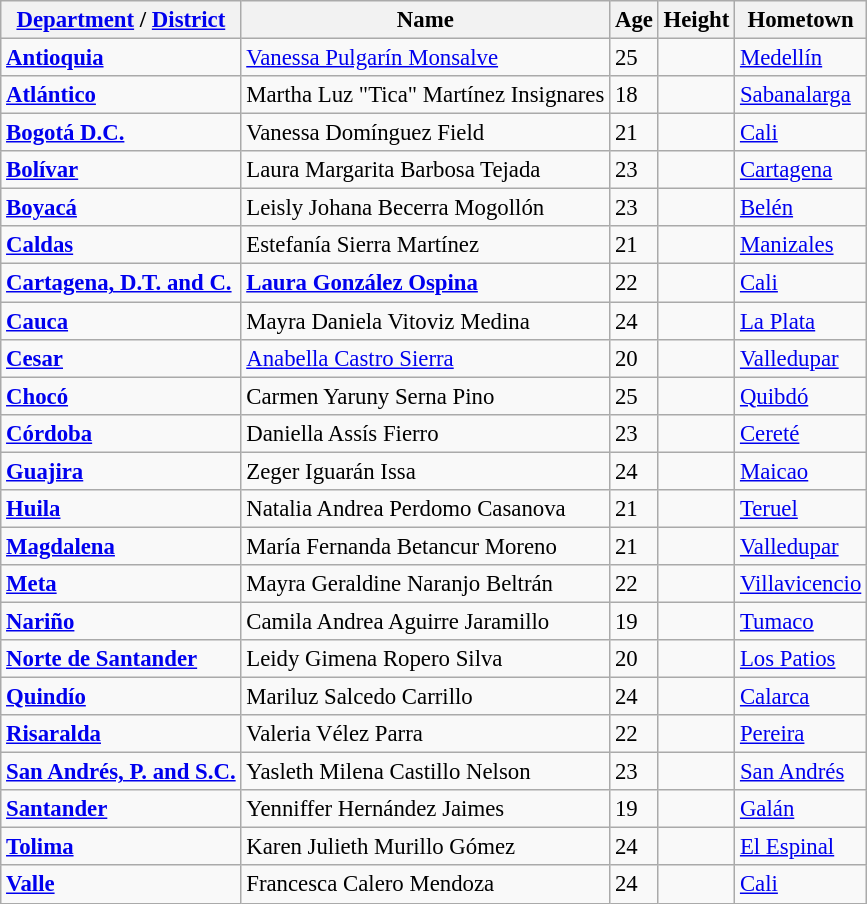<table class="sortable wikitable" style="font-size:95%;">
<tr bgcolor="#FFFFFF">
<th><a href='#'>Department</a> / <a href='#'>District</a></th>
<th>Name</th>
<th>Age</th>
<th>Height</th>
<th>Hometown</th>
</tr>
<tr>
<td><strong> <a href='#'>Antioquia</a></strong></td>
<td><a href='#'>Vanessa Pulgarín Monsalve</a></td>
<td>25</td>
<td></td>
<td><a href='#'>Medellín</a></td>
</tr>
<tr>
<td><strong> <a href='#'>Atlántico</a></strong></td>
<td>Martha Luz "Tica" Martínez Insignares</td>
<td>18</td>
<td></td>
<td><a href='#'>Sabanalarga</a></td>
</tr>
<tr>
<td><strong> <a href='#'>Bogotá D.C.</a></strong></td>
<td>Vanessa Domínguez Field</td>
<td>21</td>
<td></td>
<td><a href='#'>Cali</a></td>
</tr>
<tr>
<td><strong> <a href='#'>Bolívar</a></strong></td>
<td>Laura Margarita Barbosa Tejada</td>
<td>23</td>
<td></td>
<td><a href='#'>Cartagena</a></td>
</tr>
<tr>
<td><strong> <a href='#'>Boyacá</a></strong></td>
<td>Leisly Johana Becerra Mogollón</td>
<td>23</td>
<td></td>
<td><a href='#'>Belén</a></td>
</tr>
<tr>
<td><strong> <a href='#'>Caldas</a></strong></td>
<td>Estefanía Sierra Martínez</td>
<td>21</td>
<td></td>
<td><a href='#'>Manizales</a></td>
</tr>
<tr>
<td><strong> <a href='#'>Cartagena, D.T. and C.</a></strong></td>
<td><a href='#'><strong>Laura González Ospina</strong></a></td>
<td>22</td>
<td></td>
<td><a href='#'>Cali</a></td>
</tr>
<tr>
<td><strong> <a href='#'>Cauca</a></strong></td>
<td>Mayra Daniela Vitoviz Medina</td>
<td>24</td>
<td></td>
<td><a href='#'>La Plata</a></td>
</tr>
<tr>
<td><strong> <a href='#'>Cesar</a></strong></td>
<td><a href='#'>Anabella Castro Sierra</a></td>
<td>20</td>
<td></td>
<td><a href='#'>Valledupar</a></td>
</tr>
<tr>
<td><strong> <a href='#'>Chocó</a></strong></td>
<td>Carmen Yaruny Serna Pino</td>
<td>25</td>
<td></td>
<td><a href='#'>Quibdó</a></td>
</tr>
<tr>
<td><strong> <a href='#'>Córdoba</a></strong></td>
<td>Daniella Assís Fierro</td>
<td>23</td>
<td></td>
<td><a href='#'>Cereté</a></td>
</tr>
<tr>
<td><strong> <a href='#'>Guajira</a></strong></td>
<td>Zeger Iguarán Issa<strong></strong></td>
<td>24</td>
<td></td>
<td><a href='#'>Maicao</a></td>
</tr>
<tr>
<td><strong> <a href='#'>Huila</a></strong></td>
<td>Natalia Andrea Perdomo Casanova</td>
<td>21</td>
<td></td>
<td><a href='#'>Teruel</a></td>
</tr>
<tr>
<td><strong> <a href='#'>Magdalena</a></strong></td>
<td>María Fernanda Betancur Moreno</td>
<td>21</td>
<td></td>
<td><a href='#'>Valledupar</a></td>
</tr>
<tr>
<td><strong> <a href='#'>Meta</a></strong></td>
<td>Mayra Geraldine Naranjo Beltrán</td>
<td>22</td>
<td></td>
<td><a href='#'>Villavicencio</a></td>
</tr>
<tr>
<td><strong> <a href='#'>Nariño</a></strong></td>
<td>Camila Andrea Aguirre Jaramillo</td>
<td>19</td>
<td></td>
<td><a href='#'>Tumaco</a></td>
</tr>
<tr>
<td><strong> <a href='#'>Norte de Santander</a></strong></td>
<td>Leidy Gimena Ropero Silva</td>
<td>20</td>
<td></td>
<td><a href='#'>Los Patios</a></td>
</tr>
<tr>
<td><strong> <a href='#'>Quindío</a></strong></td>
<td>Mariluz Salcedo Carrillo</td>
<td>24</td>
<td></td>
<td><a href='#'>Calarca</a></td>
</tr>
<tr>
<td><strong> <a href='#'>Risaralda</a></strong></td>
<td>Valeria Vélez Parra</td>
<td>22</td>
<td></td>
<td><a href='#'>Pereira</a></td>
</tr>
<tr>
<td><strong> <a href='#'>San Andrés, P. and S.C.</a></strong></td>
<td>Yasleth Milena Castillo Nelson</td>
<td>23</td>
<td></td>
<td><a href='#'>San Andrés</a></td>
</tr>
<tr>
<td> <strong><a href='#'>Santander</a></strong></td>
<td>Yenniffer Hernández Jaimes</td>
<td>19</td>
<td></td>
<td><a href='#'>Galán</a></td>
</tr>
<tr>
<td><strong> <a href='#'>Tolima</a></strong></td>
<td>Karen Julieth Murillo Gómez</td>
<td>24</td>
<td></td>
<td><a href='#'>El Espinal</a></td>
</tr>
<tr>
<td><strong> <a href='#'>Valle</a></strong></td>
<td>Francesca Calero Mendoza</td>
<td>24</td>
<td></td>
<td><a href='#'>Cali</a></td>
</tr>
</table>
